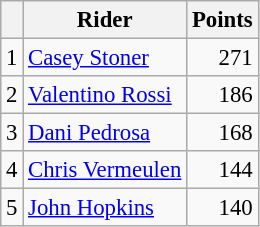<table class="wikitable" style="font-size: 95%;">
<tr>
<th></th>
<th>Rider</th>
<th>Points</th>
</tr>
<tr>
<td align=center>1</td>
<td> <a href='#'>Casey Stoner</a></td>
<td align=right>271</td>
</tr>
<tr>
<td align=center>2</td>
<td> <a href='#'>Valentino Rossi</a></td>
<td align=right>186</td>
</tr>
<tr>
<td align=center>3</td>
<td> <a href='#'>Dani Pedrosa</a></td>
<td align=right>168</td>
</tr>
<tr>
<td align=center>4</td>
<td> <a href='#'>Chris Vermeulen</a></td>
<td align=right>144</td>
</tr>
<tr>
<td align=center>5</td>
<td> <a href='#'>John Hopkins</a></td>
<td align=right>140</td>
</tr>
</table>
